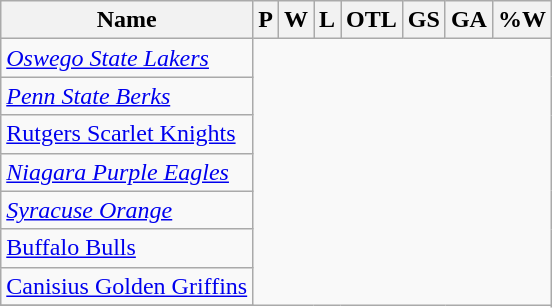<table class="wikitable sortable" style="text-align: center">
<tr>
<th>Name</th>
<th abbr="TOTAL OF MATCHES PLAYED">P</th>
<th abbr="GAMES WON">W</th>
<th abbr="GAMES LOST">L</th>
<th abbr="GAMES LOST IN OVERTIME">OTL</th>
<th abbr="GOALS SCORED">GS</th>
<th abbr="GOAL AGAINST">GA</th>
<th abbr="PERCENTAGE OF GAMES WON">%W</th>
</tr>
<tr>
<td align=left><em><a href='#'>Oswego State Lakers</a></em><br></td>
</tr>
<tr>
<td align=left><em><a href='#'>Penn State Berks</a></em><br></td>
</tr>
<tr>
<td align=left><a href='#'>Rutgers Scarlet Knights</a><br></td>
</tr>
<tr>
<td align=left><em><a href='#'>Niagara Purple Eagles</a></em><br></td>
</tr>
<tr>
<td align=left><em><a href='#'>Syracuse Orange</a></em><br></td>
</tr>
<tr>
<td align=left><a href='#'>Buffalo Bulls</a><br></td>
</tr>
<tr>
<td align=left><a href='#'>Canisius Golden Griffins</a><br></td>
</tr>
<tr>
</tr>
</table>
